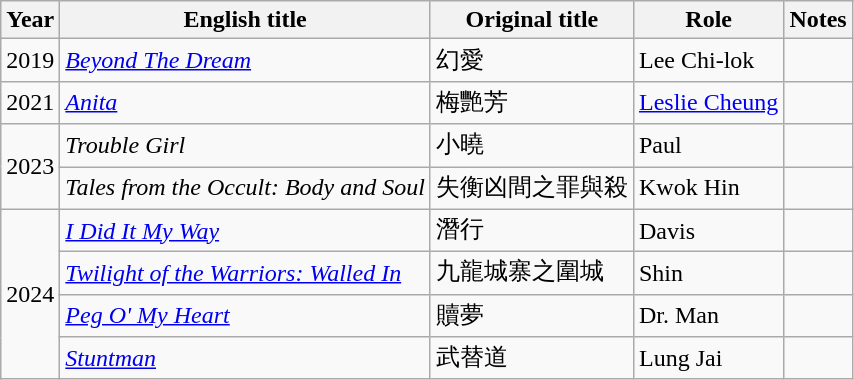<table class="wikitable sortable">
<tr>
<th>Year</th>
<th>English title</th>
<th>Original title</th>
<th>Role</th>
<th class="unsortable">Notes</th>
</tr>
<tr>
<td>2019</td>
<td><em><a href='#'>Beyond The Dream</a></em></td>
<td>幻愛</td>
<td>Lee Chi-lok</td>
<td></td>
</tr>
<tr>
<td>2021</td>
<td><em><a href='#'>Anita</a></em></td>
<td>梅艷芳</td>
<td><a href='#'>Leslie Cheung</a></td>
<td></td>
</tr>
<tr>
<td rowspan=2>2023</td>
<td><em>Trouble Girl</em></td>
<td>小曉</td>
<td>Paul</td>
<td></td>
</tr>
<tr>
<td><em>Tales from the Occult: Body and Soul</em></td>
<td>失衡凶間之罪與殺</td>
<td>Kwok Hin</td>
<td></td>
</tr>
<tr>
<td rowspan=4>2024</td>
<td><em><a href='#'>I Did It My Way</a></em></td>
<td>潛行</td>
<td>Davis</td>
<td></td>
</tr>
<tr>
<td><em><a href='#'>Twilight of the Warriors: Walled In</a></em></td>
<td>九龍城寨之圍城</td>
<td>Shin</td>
<td></td>
</tr>
<tr>
<td><em><a href='#'>Peg O' My Heart</a></em></td>
<td>贖夢</td>
<td>Dr. Man</td>
<td></td>
</tr>
<tr>
<td><em><a href='#'>Stuntman</a></em></td>
<td>武替道</td>
<td>Lung Jai</td>
<td></td>
</tr>
</table>
